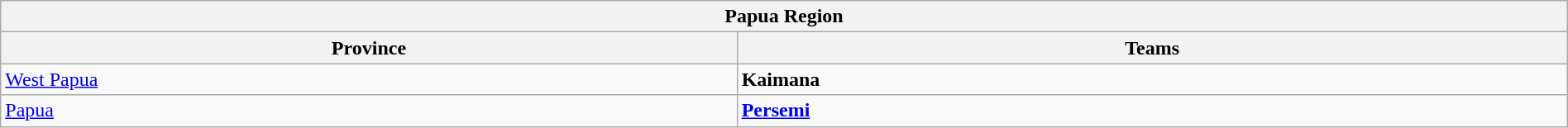<table class="wikitable sortable" style="width:100%;">
<tr>
<th colspan="2"><strong>Papua Region</strong></th>
</tr>
<tr>
<th style="width:47%;">Province</th>
<th style="width:53%;">Teams</th>
</tr>
<tr>
<td> <a href='#'>West Papua</a></td>
<td><strong>Kaimana</strong></td>
</tr>
<tr>
<td> <a href='#'>Papua</a></td>
<td><strong><a href='#'>Persemi</a></strong></td>
</tr>
</table>
